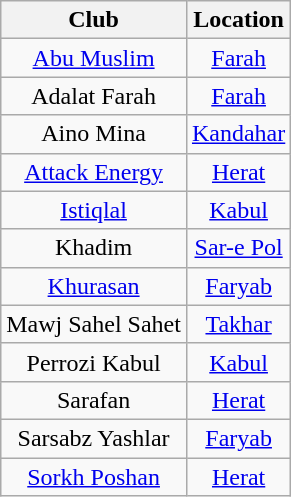<table class="wikitable sortable" style="text-align:center">
<tr>
<th>Club</th>
<th>Location</th>
</tr>
<tr>
<td><a href='#'>Abu Muslim</a></td>
<td><a href='#'>Farah</a></td>
</tr>
<tr>
<td>Adalat Farah</td>
<td><a href='#'>Farah</a></td>
</tr>
<tr>
<td>Aino Mina</td>
<td><a href='#'>Kandahar</a></td>
</tr>
<tr>
<td><a href='#'>Attack Energy</a></td>
<td><a href='#'>Herat</a></td>
</tr>
<tr>
<td><a href='#'>Istiqlal</a></td>
<td><a href='#'>Kabul</a></td>
</tr>
<tr>
<td>Khadim</td>
<td><a href='#'>Sar-e Pol</a></td>
</tr>
<tr>
<td><a href='#'>Khurasan</a></td>
<td><a href='#'>Faryab</a></td>
</tr>
<tr>
<td>Mawj Sahel Sahet</td>
<td><a href='#'>Takhar</a></td>
</tr>
<tr>
<td>Perrozi Kabul</td>
<td><a href='#'>Kabul</a></td>
</tr>
<tr>
<td>Sarafan</td>
<td><a href='#'>Herat</a></td>
</tr>
<tr>
<td>Sarsabz Yashlar</td>
<td><a href='#'>Faryab</a></td>
</tr>
<tr>
<td><a href='#'>Sorkh Poshan</a></td>
<td><a href='#'>Herat</a></td>
</tr>
</table>
